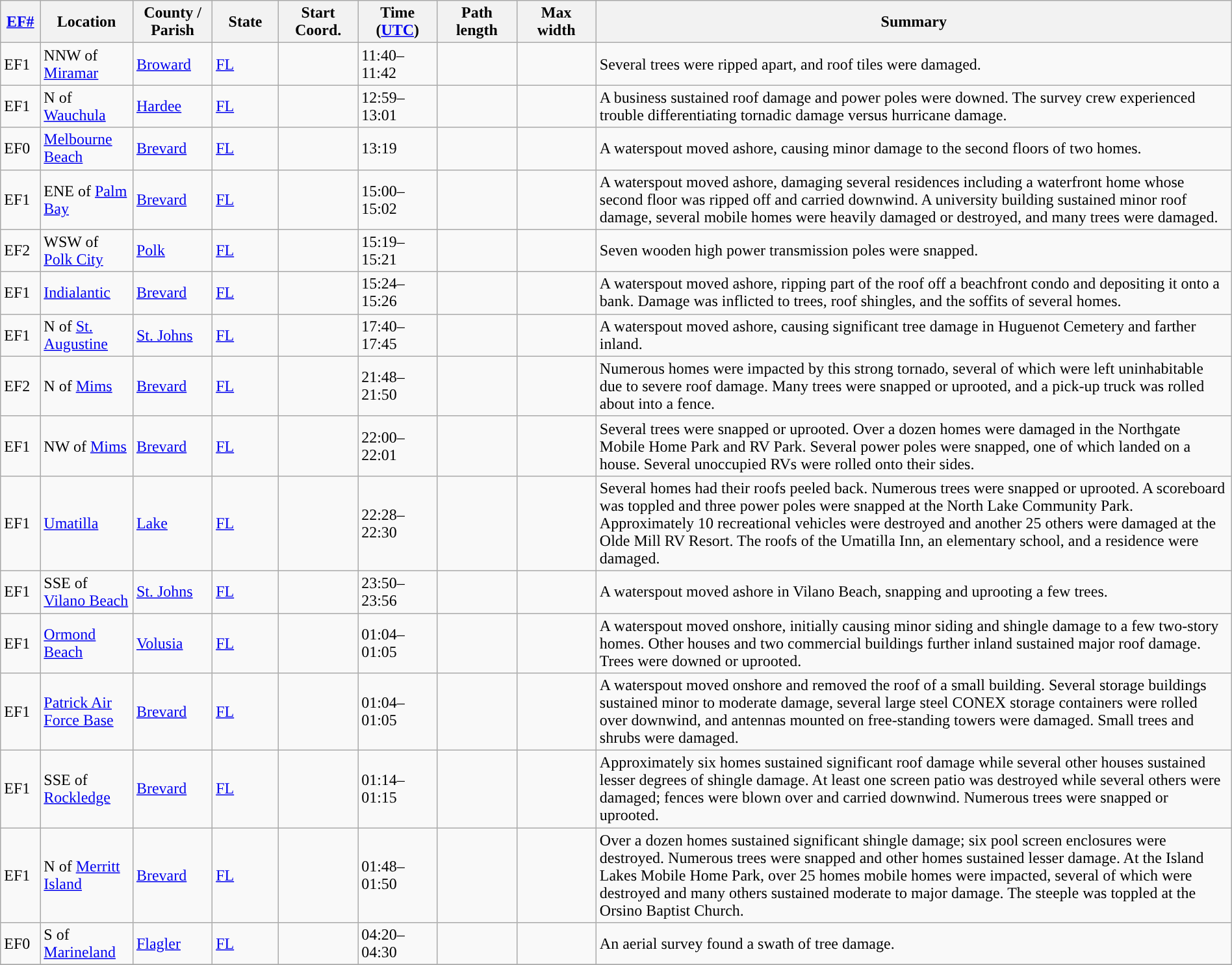<table class="wikitable sortable" style="width:100%;">
<tr>
<th scope="col"  style="width:3%; text-align:center;"><a href='#'>EF#</a></th>
<th scope="col"  style="width:7%; text-align:center;" class="unsortable">Location</th>
<th scope="col"  style="width:6%; text-align:center;" class="unsortable">County / Parish</th>
<th scope="col"  style="width:5%; text-align:center;">State</th>
<th scope="col"  style="width:6%; text-align:center;">Start Coord.</th>
<th scope="col"  style="width:6%; text-align:center;">Time (<a href='#'>UTC</a>)</th>
<th scope="col"  style="width:6%; text-align:center;">Path length</th>
<th scope="col"  style="width:6%; text-align:center;">Max width</th>
<th scope="col" class="unsortable" style="width:48%; text-align:center;">Summary</th>
</tr>
<tr>
<td>EF1</td>
<td>NNW of <a href='#'>Miramar</a></td>
<td><a href='#'>Broward</a></td>
<td><a href='#'>FL</a></td>
<td></td>
<td>11:40–11:42</td>
<td></td>
<td></td>
<td>Several trees were ripped apart, and roof tiles were damaged.</td>
</tr>
<tr>
<td>EF1</td>
<td>N of <a href='#'>Wauchula</a></td>
<td><a href='#'>Hardee</a></td>
<td><a href='#'>FL</a></td>
<td></td>
<td>12:59–13:01</td>
<td></td>
<td></td>
<td>A business sustained roof damage and power poles were downed. The survey crew experienced trouble differentiating tornadic damage versus hurricane damage.</td>
</tr>
<tr>
<td>EF0</td>
<td><a href='#'>Melbourne Beach</a></td>
<td><a href='#'>Brevard</a></td>
<td><a href='#'>FL</a></td>
<td></td>
<td>13:19</td>
<td></td>
<td></td>
<td>A waterspout moved ashore, causing minor damage to the second floors of two homes.</td>
</tr>
<tr>
<td>EF1</td>
<td>ENE of <a href='#'>Palm Bay</a></td>
<td><a href='#'>Brevard</a></td>
<td><a href='#'>FL</a></td>
<td></td>
<td>15:00–15:02</td>
<td></td>
<td></td>
<td>A waterspout moved ashore, damaging several residences including a waterfront home whose second floor was ripped off and carried downwind. A university building sustained minor roof damage, several mobile homes were heavily damaged or destroyed, and many trees were damaged.</td>
</tr>
<tr>
<td>EF2</td>
<td>WSW of <a href='#'>Polk City</a></td>
<td><a href='#'>Polk</a></td>
<td><a href='#'>FL</a></td>
<td></td>
<td>15:19–15:21</td>
<td></td>
<td></td>
<td>Seven wooden high power transmission poles were snapped.</td>
</tr>
<tr>
<td>EF1</td>
<td><a href='#'>Indialantic</a></td>
<td><a href='#'>Brevard</a></td>
<td><a href='#'>FL</a></td>
<td></td>
<td>15:24–15:26</td>
<td></td>
<td></td>
<td>A waterspout moved ashore, ripping part of the roof off a beachfront condo and depositing it onto a bank. Damage was inflicted to trees, roof shingles, and the soffits of several homes.</td>
</tr>
<tr>
<td>EF1</td>
<td>N of <a href='#'>St. Augustine</a></td>
<td><a href='#'>St. Johns</a></td>
<td><a href='#'>FL</a></td>
<td></td>
<td>17:40–17:45</td>
<td></td>
<td></td>
<td>A waterspout moved ashore, causing significant tree damage in Huguenot Cemetery and farther inland.</td>
</tr>
<tr>
<td>EF2</td>
<td>N of <a href='#'>Mims</a></td>
<td><a href='#'>Brevard</a></td>
<td><a href='#'>FL</a></td>
<td></td>
<td>21:48–21:50</td>
<td></td>
<td></td>
<td>Numerous homes were impacted by this strong tornado, several of which were left uninhabitable due to severe roof damage. Many trees were snapped or uprooted, and a pick-up truck was rolled about  into a fence.</td>
</tr>
<tr>
<td>EF1</td>
<td>NW of <a href='#'>Mims</a></td>
<td><a href='#'>Brevard</a></td>
<td><a href='#'>FL</a></td>
<td></td>
<td>22:00–22:01</td>
<td></td>
<td></td>
<td>Several trees were snapped or uprooted. Over a dozen homes were damaged in the Northgate Mobile Home Park and RV Park. Several power poles were snapped, one of which landed on a house. Several unoccupied RVs were rolled onto their sides.</td>
</tr>
<tr>
<td>EF1</td>
<td><a href='#'>Umatilla</a></td>
<td><a href='#'>Lake</a></td>
<td><a href='#'>FL</a></td>
<td></td>
<td>22:28–22:30</td>
<td></td>
<td></td>
<td>Several homes had their roofs peeled back. Numerous trees were snapped or uprooted. A scoreboard was toppled and three power poles were snapped at the North Lake Community Park. Approximately 10 recreational vehicles were destroyed and another 25 others were damaged at the Olde Mill RV Resort. The roofs of the Umatilla Inn, an elementary school, and a residence were damaged.</td>
</tr>
<tr>
<td>EF1</td>
<td>SSE of <a href='#'>Vilano Beach</a></td>
<td><a href='#'>St. Johns</a></td>
<td><a href='#'>FL</a></td>
<td></td>
<td>23:50–23:56</td>
<td></td>
<td></td>
<td>A waterspout moved ashore in Vilano Beach, snapping and uprooting a few trees.</td>
</tr>
<tr>
<td>EF1</td>
<td><a href='#'>Ormond Beach</a></td>
<td><a href='#'>Volusia</a></td>
<td><a href='#'>FL</a></td>
<td></td>
<td>01:04–01:05</td>
<td></td>
<td></td>
<td>A waterspout moved onshore, initially causing minor siding and shingle damage to a few two-story homes. Other houses and two commercial buildings further inland sustained major roof damage. Trees were downed or uprooted.</td>
</tr>
<tr>
<td>EF1</td>
<td><a href='#'>Patrick Air Force Base</a></td>
<td><a href='#'>Brevard</a></td>
<td><a href='#'>FL</a></td>
<td></td>
<td>01:04–01:05</td>
<td></td>
<td></td>
<td>A waterspout moved onshore and removed the roof of a small building. Several storage buildings sustained minor to moderate damage, several large steel CONEX storage containers were rolled over  downwind, and antennas mounted on free-standing towers were damaged. Small trees and shrubs were damaged.</td>
</tr>
<tr>
<td>EF1</td>
<td>SSE of <a href='#'>Rockledge</a></td>
<td><a href='#'>Brevard</a></td>
<td><a href='#'>FL</a></td>
<td></td>
<td>01:14–01:15</td>
<td></td>
<td></td>
<td>Approximately six homes sustained significant roof damage while several other houses sustained lesser degrees of shingle damage. At least one screen patio was destroyed while several others were damaged; fences were blown over and carried downwind. Numerous trees were snapped or uprooted.</td>
</tr>
<tr>
<td>EF1</td>
<td>N of <a href='#'>Merritt Island</a></td>
<td><a href='#'>Brevard</a></td>
<td><a href='#'>FL</a></td>
<td></td>
<td>01:48–01:50</td>
<td></td>
<td></td>
<td>Over a dozen homes sustained significant shingle damage; six pool screen enclosures were destroyed. Numerous trees were snapped and other homes sustained lesser damage. At the Island Lakes Mobile Home Park, over 25 homes mobile homes were impacted, several of which were destroyed and many others sustained moderate to major damage. The steeple was toppled at the Orsino Baptist Church.</td>
</tr>
<tr>
<td>EF0</td>
<td>S of <a href='#'>Marineland</a></td>
<td><a href='#'>Flagler</a></td>
<td><a href='#'>FL</a></td>
<td></td>
<td>04:20–04:30</td>
<td></td>
<td></td>
<td>An aerial survey found a swath of tree damage.</td>
</tr>
<tr>
</tr>
</table>
